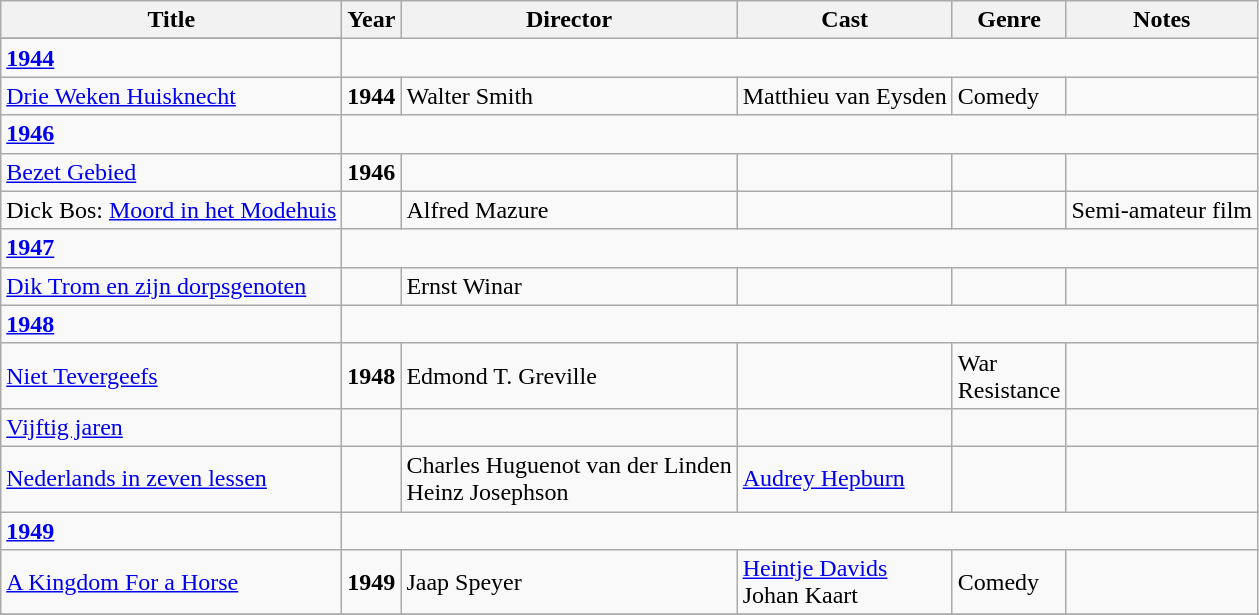<table class="wikitable">
<tr>
<th>Title</th>
<th>Year</th>
<th>Director</th>
<th>Cast</th>
<th>Genre</th>
<th>Notes</th>
</tr>
<tr>
</tr>
<tr>
<td><strong><a href='#'>1944</a></strong></td>
</tr>
<tr>
<td><a href='#'>Drie Weken Huisknecht</a></td>
<td><strong>1944</strong></td>
<td>Walter Smith</td>
<td>Matthieu van Eysden</td>
<td>Comedy</td>
<td></td>
</tr>
<tr>
<td><strong><a href='#'>1946</a></strong></td>
</tr>
<tr>
<td><a href='#'>Bezet Gebied</a></td>
<td><strong>1946</strong></td>
<td></td>
<td></td>
<td></td>
<td></td>
</tr>
<tr>
<td>Dick Bos: <a href='#'>Moord in het Modehuis</a></td>
<td></td>
<td>Alfred Mazure</td>
<td></td>
<td></td>
<td>Semi-amateur film</td>
</tr>
<tr>
<td><strong><a href='#'>1947</a></strong></td>
</tr>
<tr>
<td><a href='#'>Dik Trom en zijn dorpsgenoten</a></td>
<td></td>
<td>Ernst Winar</td>
<td></td>
<td></td>
<td></td>
</tr>
<tr>
<td><strong><a href='#'>1948</a></strong></td>
</tr>
<tr>
<td><a href='#'>Niet Tevergeefs</a></td>
<td><strong>1948</strong></td>
<td>Edmond T. Greville</td>
<td></td>
<td>War<br>Resistance</td>
<td></td>
</tr>
<tr>
<td><a href='#'>Vijftig jaren</a></td>
<td></td>
<td></td>
<td></td>
<td></td>
<td></td>
</tr>
<tr>
<td><a href='#'>Nederlands in zeven lessen</a></td>
<td></td>
<td>Charles Huguenot van der Linden<br>Heinz Josephson</td>
<td><a href='#'>Audrey Hepburn</a></td>
<td></td>
<td></td>
</tr>
<tr>
<td><strong><a href='#'>1949</a></strong></td>
</tr>
<tr>
<td><a href='#'>A Kingdom For a Horse</a></td>
<td><strong>1949</strong></td>
<td>Jaap Speyer</td>
<td><a href='#'>Heintje Davids</a><br>Johan Kaart</td>
<td>Comedy</td>
<td></td>
</tr>
<tr>
</tr>
</table>
